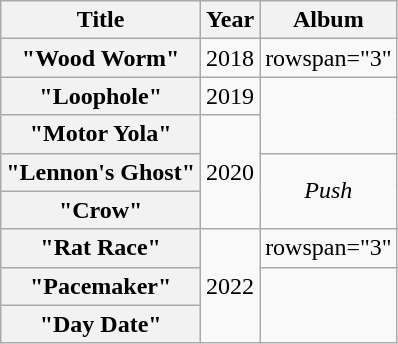<table class="wikitable plainrowheaders" style="text-align:center;">
<tr>
<th scope="col">Title</th>
<th scope="col">Year</th>
<th scope="col">Album</th>
</tr>
<tr>
<th scope="row">"Wood Worm"</th>
<td rowspan="1">2018</td>
<td>rowspan="3" </td>
</tr>
<tr>
<th scope="row">"Loophole"</th>
<td rowspan="1">2019</td>
</tr>
<tr>
<th scope="row">"Motor Yola"</th>
<td rowspan="3">2020</td>
</tr>
<tr>
<th scope="row">"Lennon's Ghost"</th>
<td rowspan="2"><em>Push</em></td>
</tr>
<tr>
<th scope="row">"Crow"</th>
</tr>
<tr>
<th scope="row">"Rat Race"</th>
<td rowspan="3">2022</td>
<td>rowspan="3" </td>
</tr>
<tr>
<th scope="row">"Pacemaker"</th>
</tr>
<tr>
<th scope="row">"Day Date"</th>
</tr>
</table>
